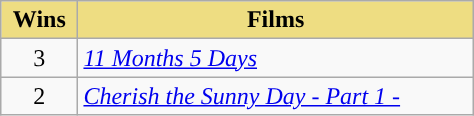<table class="wikitable" align="center" style="width:25%;">
<tr>
<th style="background:#EEDD82;" align="center">Wins</th>
<th style="background:#EEDD82;" align="center">Films</th>
</tr>
<tr>
<td style="text-align:center">3</td>
<td><em><a href='#'>11 Months 5 Days</a></em></td>
</tr>
<tr>
<td style="text-align:center">2</td>
<td><em><a href='#'>Cherish the Sunny Day - Part 1 -</a></em></td>
</tr>
</table>
